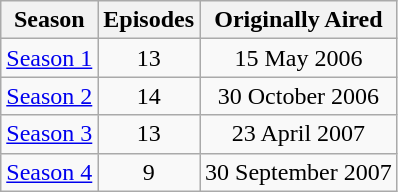<table class="wikitable" style="text-align: center;">
<tr>
<th>Season</th>
<th>Episodes</th>
<th>Originally Aired</th>
</tr>
<tr>
<td align="center"><a href='#'>Season 1</a></td>
<td align="center">13</td>
<td align="center">15 May 2006</td>
</tr>
<tr>
<td align="center"><a href='#'>Season 2</a></td>
<td align="center">14</td>
<td align="center">30 October 2006</td>
</tr>
<tr>
<td align="center"><a href='#'>Season 3</a></td>
<td align="center">13</td>
<td align="center">23 April 2007</td>
</tr>
<tr>
<td align="center"><a href='#'>Season 4</a></td>
<td align="center">9</td>
<td align="center">30 September 2007</td>
</tr>
</table>
